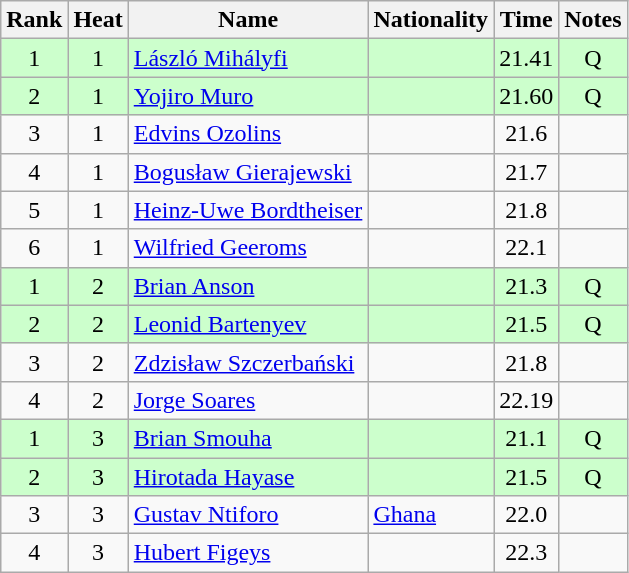<table class="wikitable sortable" style="text-align:center">
<tr>
<th>Rank</th>
<th>Heat</th>
<th>Name</th>
<th>Nationality</th>
<th>Time</th>
<th>Notes</th>
</tr>
<tr bgcolor=ccffcc>
<td>1</td>
<td>1</td>
<td align=left><a href='#'>László Mihályfi</a></td>
<td align=left></td>
<td>21.41</td>
<td>Q</td>
</tr>
<tr bgcolor=ccffcc>
<td>2</td>
<td>1</td>
<td align=left><a href='#'>Yojiro Muro</a></td>
<td align=left></td>
<td>21.60</td>
<td>Q</td>
</tr>
<tr>
<td>3</td>
<td>1</td>
<td align=left><a href='#'>Edvins Ozolins</a></td>
<td align=left></td>
<td>21.6</td>
<td></td>
</tr>
<tr>
<td>4</td>
<td>1</td>
<td align=left><a href='#'>Bogusław Gierajewski</a></td>
<td align=left></td>
<td>21.7</td>
<td></td>
</tr>
<tr>
<td>5</td>
<td>1</td>
<td align=left><a href='#'>Heinz-Uwe Bordtheiser</a></td>
<td align=left></td>
<td>21.8</td>
<td></td>
</tr>
<tr>
<td>6</td>
<td>1</td>
<td align=left><a href='#'>Wilfried Geeroms</a></td>
<td align=left></td>
<td>22.1</td>
<td></td>
</tr>
<tr bgcolor=ccffcc>
<td>1</td>
<td>2</td>
<td align=left><a href='#'>Brian Anson</a></td>
<td align=left></td>
<td>21.3</td>
<td>Q</td>
</tr>
<tr bgcolor=ccffcc>
<td>2</td>
<td>2</td>
<td align=left><a href='#'>Leonid Bartenyev</a></td>
<td align=left></td>
<td>21.5</td>
<td>Q</td>
</tr>
<tr>
<td>3</td>
<td>2</td>
<td align=left><a href='#'>Zdzisław Szczerbański</a></td>
<td align=left></td>
<td>21.8</td>
<td></td>
</tr>
<tr>
<td>4</td>
<td>2</td>
<td align=left><a href='#'>Jorge Soares</a></td>
<td align=left></td>
<td>22.19</td>
<td></td>
</tr>
<tr bgcolor=ccffcc>
<td>1</td>
<td>3</td>
<td align=left><a href='#'>Brian Smouha</a></td>
<td align=left></td>
<td>21.1</td>
<td>Q</td>
</tr>
<tr bgcolor=ccffcc>
<td>2</td>
<td>3</td>
<td align=left><a href='#'>Hirotada Hayase</a></td>
<td align=left></td>
<td>21.5</td>
<td>Q</td>
</tr>
<tr>
<td>3</td>
<td>3</td>
<td align=left><a href='#'>Gustav Ntiforo</a></td>
<td align=left> <a href='#'>Ghana</a></td>
<td>22.0</td>
<td></td>
</tr>
<tr>
<td>4</td>
<td>3</td>
<td align=left><a href='#'>Hubert Figeys</a></td>
<td align=left></td>
<td>22.3</td>
<td></td>
</tr>
</table>
